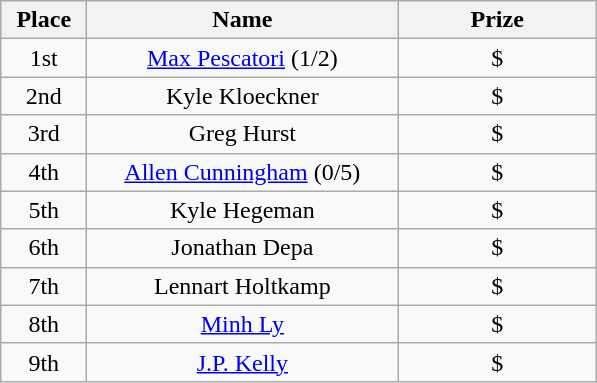<table class="wikitable">
<tr>
<th width="50">Place</th>
<th width="200">Name</th>
<th width="125">Prize</th>
</tr>
<tr>
<td align = "center">1st</td>
<td align = "center"><a href='#'>Max Pescatori</a> (1/2)</td>
<td align = "center">$</td>
</tr>
<tr>
<td align = "center">2nd</td>
<td align = "center">Kyle Kloeckner</td>
<td align = "center">$</td>
</tr>
<tr>
<td align = "center">3rd</td>
<td align = "center">Greg Hurst</td>
<td align = "center">$</td>
</tr>
<tr>
<td align = "center">4th</td>
<td align = "center"><a href='#'>Allen Cunningham</a> (0/5)</td>
<td align = "center">$</td>
</tr>
<tr>
<td align = "center">5th</td>
<td align = "center">Kyle Hegeman</td>
<td align = "center">$</td>
</tr>
<tr>
<td align = "center">6th</td>
<td align = "center">Jonathan Depa</td>
<td align = "center">$</td>
</tr>
<tr>
<td align = "center">7th</td>
<td align = "center">Lennart Holtkamp</td>
<td align = "center">$</td>
</tr>
<tr>
<td align = "center">8th</td>
<td align = "center"><a href='#'>Minh Ly</a></td>
<td align = "center">$</td>
</tr>
<tr>
<td align = "center">9th</td>
<td align = "center"><a href='#'>J.P. Kelly</a></td>
<td align = "center">$</td>
</tr>
</table>
